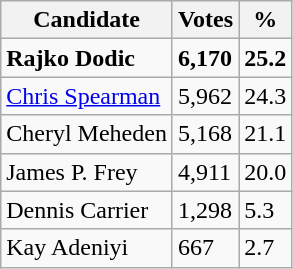<table class="wikitable">
<tr>
<th>Candidate</th>
<th>Votes</th>
<th>%</th>
</tr>
<tr>
<td><strong>Rajko Dodic</strong></td>
<td><strong>6,170</strong></td>
<td><strong>25.2</strong></td>
</tr>
<tr>
<td><a href='#'>Chris Spearman</a></td>
<td>5,962</td>
<td>24.3</td>
</tr>
<tr>
<td>Cheryl Meheden</td>
<td>5,168</td>
<td>21.1</td>
</tr>
<tr>
<td>James P. Frey</td>
<td>4,911</td>
<td>20.0</td>
</tr>
<tr>
<td>Dennis Carrier</td>
<td>1,298</td>
<td>5.3</td>
</tr>
<tr>
<td>Kay Adeniyi</td>
<td>667</td>
<td>2.7</td>
</tr>
</table>
